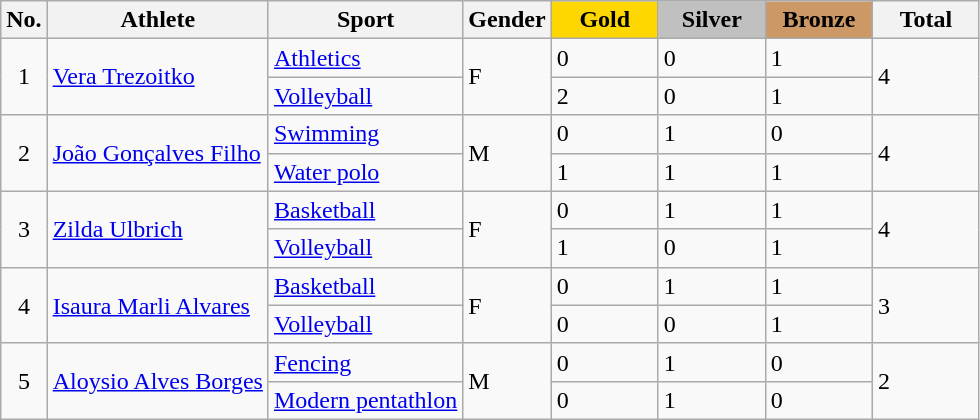<table class="wikitable sortable">
<tr>
<th>No.</th>
<th>Athlete</th>
<th>Sport</th>
<th>Gender</th>
<th style="background-color:gold; width:4.0em; font-weight:bold;">Gold</th>
<th style="background-color:silver; width:4.0em; font-weight:bold;">Silver</th>
<th style="background-color:#cc9966; width:4.0em; font-weight:bold;">Bronze</th>
<th style="width:4.0em;">Total</th>
</tr>
<tr>
<td rowspan=2 align=center>1</td>
<td rowspan=2><a href='#'>Vera Trezoitko</a></td>
<td> <a href='#'>Athletics</a></td>
<td rowspan=2>F</td>
<td>0</td>
<td>0</td>
<td>1</td>
<td rowspan=2>4</td>
</tr>
<tr>
<td> <a href='#'>Volleyball</a></td>
<td>2</td>
<td>0</td>
<td>1</td>
</tr>
<tr>
<td rowspan=2 align=center>2</td>
<td rowspan=2><a href='#'>João Gonçalves Filho</a></td>
<td> <a href='#'>Swimming</a></td>
<td rowspan=2>M</td>
<td>0</td>
<td>1</td>
<td>0</td>
<td rowspan=2>4</td>
</tr>
<tr>
<td> <a href='#'>Water polo</a></td>
<td>1</td>
<td>1</td>
<td>1</td>
</tr>
<tr>
<td rowspan=2 align=center>3</td>
<td rowspan=2><a href='#'>Zilda Ulbrich</a></td>
<td> <a href='#'>Basketball</a></td>
<td rowspan=2>F</td>
<td>0</td>
<td>1</td>
<td>1</td>
<td rowspan=2>4</td>
</tr>
<tr>
<td> <a href='#'>Volleyball</a></td>
<td>1</td>
<td>0</td>
<td>1</td>
</tr>
<tr>
<td rowspan=2 align=center>4</td>
<td rowspan=2><a href='#'>Isaura Marli Alvares</a></td>
<td> <a href='#'>Basketball</a></td>
<td rowspan=2>F</td>
<td>0</td>
<td>1</td>
<td>1</td>
<td rowspan=2>3</td>
</tr>
<tr>
<td> <a href='#'>Volleyball</a></td>
<td>0</td>
<td>0</td>
<td>1</td>
</tr>
<tr>
<td rowspan=2 align=center>5</td>
<td rowspan=2><a href='#'>Aloysio Alves Borges</a></td>
<td> <a href='#'>Fencing</a></td>
<td rowspan=2>M</td>
<td>0</td>
<td>1</td>
<td>0</td>
<td rowspan=2>2</td>
</tr>
<tr>
<td> <a href='#'>Modern pentathlon</a></td>
<td>0</td>
<td>1</td>
<td>0</td>
</tr>
</table>
